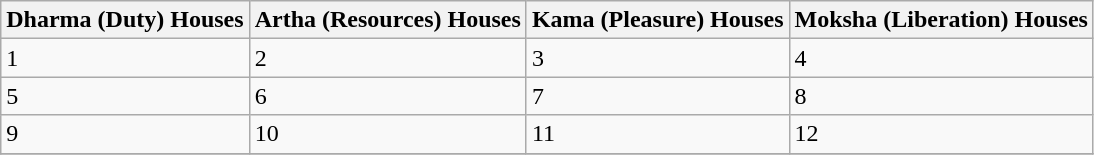<table class="wikitable sortable">
<tr>
<th>Dharma (Duty) Houses</th>
<th>Artha (Resources) Houses</th>
<th>Kama (Pleasure) Houses</th>
<th>Moksha (Liberation) Houses</th>
</tr>
<tr>
<td>1</td>
<td>2</td>
<td>3</td>
<td>4</td>
</tr>
<tr>
<td>5</td>
<td>6</td>
<td>7</td>
<td>8</td>
</tr>
<tr>
<td>9</td>
<td>10</td>
<td>11</td>
<td>12</td>
</tr>
<tr>
</tr>
</table>
